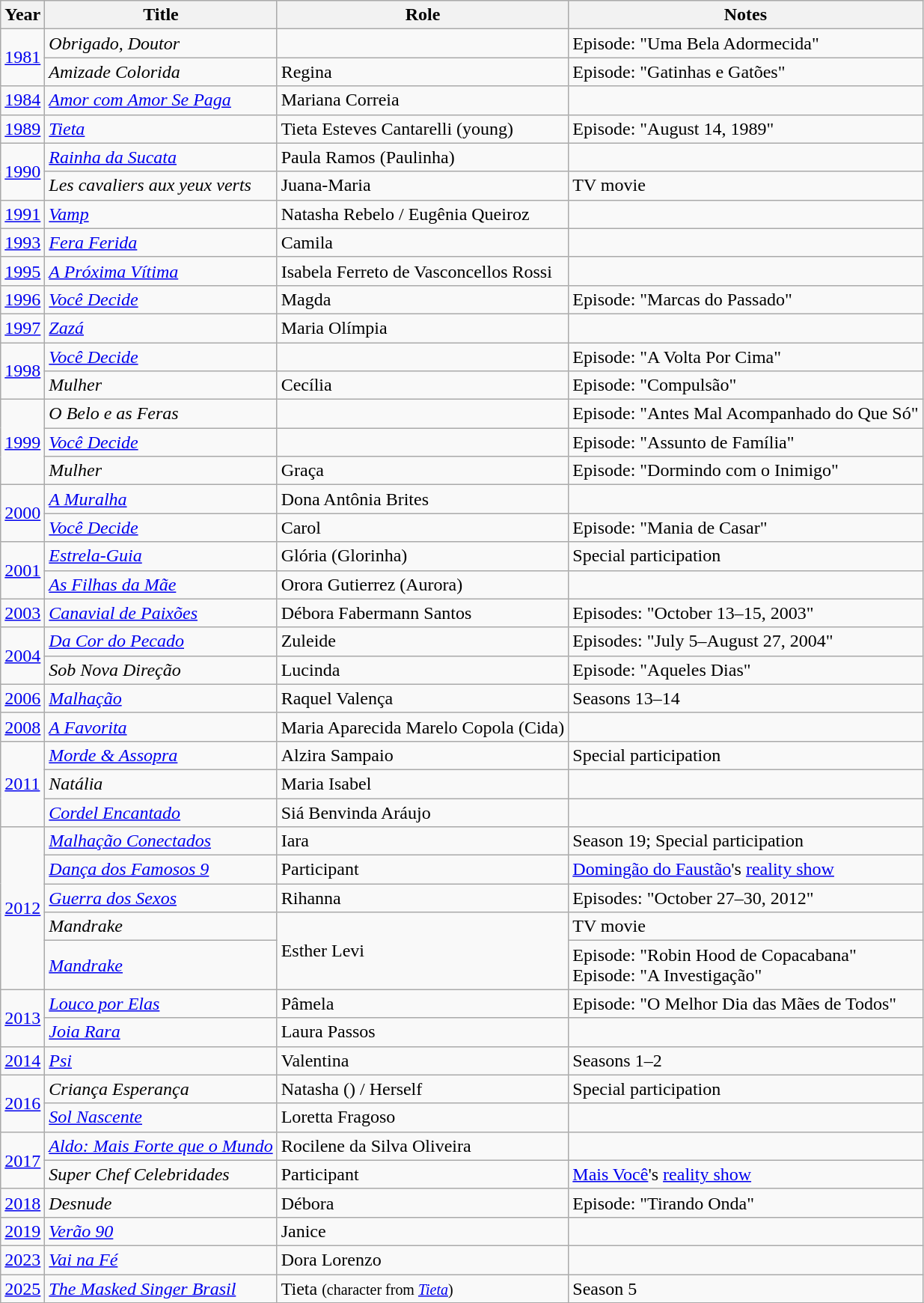<table class="wikitable">
<tr>
<th>Year</th>
<th>Title</th>
<th>Role</th>
<th>Notes</th>
</tr>
<tr>
<td rowspan="2"><a href='#'>1981</a></td>
<td><em>Obrigado, Doutor</em></td>
<td></td>
<td>Episode: "Uma Bela Adormecida"</td>
</tr>
<tr>
<td><em>Amizade Colorida</em></td>
<td>Regina</td>
<td>Episode: "Gatinhas e Gatões"</td>
</tr>
<tr>
<td><a href='#'>1984</a></td>
<td><em><a href='#'>Amor com Amor Se Paga</a></em></td>
<td>Mariana Correia</td>
<td></td>
</tr>
<tr>
<td><a href='#'>1989</a></td>
<td><em><a href='#'>Tieta</a></em></td>
<td>Tieta Esteves Cantarelli (young)</td>
<td>Episode: "August 14, 1989"</td>
</tr>
<tr>
<td rowspan="2"><a href='#'>1990</a></td>
<td><em><a href='#'>Rainha da Sucata</a></em></td>
<td>Paula Ramos (Paulinha)</td>
<td></td>
</tr>
<tr>
<td><em>Les cavaliers aux yeux verts</em></td>
<td>Juana-Maria</td>
<td>TV movie</td>
</tr>
<tr>
<td><a href='#'>1991</a></td>
<td><em><a href='#'>Vamp</a></em></td>
<td>Natasha Rebelo / Eugênia Queiroz</td>
<td></td>
</tr>
<tr>
<td><a href='#'>1993</a></td>
<td><em><a href='#'>Fera Ferida</a></em></td>
<td>Camila</td>
<td></td>
</tr>
<tr>
<td><a href='#'>1995</a></td>
<td><em><a href='#'>A Próxima Vítima</a></em></td>
<td>Isabela Ferreto de Vasconcellos Rossi</td>
<td></td>
</tr>
<tr>
<td><a href='#'>1996</a></td>
<td><em><a href='#'>Você Decide</a></em></td>
<td>Magda</td>
<td>Episode: "Marcas do Passado"</td>
</tr>
<tr>
<td><a href='#'>1997</a></td>
<td><em><a href='#'>Zazá</a></em></td>
<td>Maria Olímpia</td>
<td></td>
</tr>
<tr>
<td rowspan="2"><a href='#'>1998</a></td>
<td><em><a href='#'>Você Decide</a></em></td>
<td></td>
<td>Episode: "A Volta Por Cima"</td>
</tr>
<tr>
<td><em>Mulher</em></td>
<td>Cecília</td>
<td>Episode: "Compulsão"</td>
</tr>
<tr>
<td rowspan="3"><a href='#'>1999</a></td>
<td><em>O Belo e as Feras</em></td>
<td></td>
<td>Episode: "Antes Mal Acompanhado do Que Só"</td>
</tr>
<tr>
<td><em><a href='#'>Você Decide</a></em></td>
<td></td>
<td>Episode: "Assunto de Família"</td>
</tr>
<tr>
<td><em>Mulher</em></td>
<td>Graça</td>
<td>Episode: "Dormindo com o Inimigo"</td>
</tr>
<tr>
<td rowspan="2"><a href='#'>2000</a></td>
<td><em><a href='#'>A Muralha</a></em></td>
<td>Dona Antônia Brites</td>
<td></td>
</tr>
<tr>
<td><em><a href='#'>Você Decide</a></em></td>
<td>Carol</td>
<td>Episode: "Mania de Casar"</td>
</tr>
<tr>
<td rowspan="2"><a href='#'>2001</a></td>
<td><em><a href='#'>Estrela-Guia</a></em></td>
<td>Glória (Glorinha)</td>
<td>Special participation</td>
</tr>
<tr>
<td><em><a href='#'>As Filhas da Mãe</a></em></td>
<td>Orora Gutierrez (Aurora)</td>
<td></td>
</tr>
<tr>
<td><a href='#'>2003</a></td>
<td><em><a href='#'>Canavial de Paixões</a></em></td>
<td>Débora Fabermann Santos</td>
<td>Episodes: "October 13–15, 2003"</td>
</tr>
<tr>
<td rowspan="2"><a href='#'>2004</a></td>
<td><em><a href='#'>Da Cor do Pecado</a></em></td>
<td>Zuleide</td>
<td>Episodes: "July 5–August 27, 2004"</td>
</tr>
<tr>
<td><em>Sob Nova Direção</em></td>
<td>Lucinda</td>
<td>Episode: "Aqueles Dias"</td>
</tr>
<tr>
<td><a href='#'>2006</a></td>
<td><em><a href='#'>Malhação</a></em></td>
<td>Raquel Valença</td>
<td>Seasons 13–14</td>
</tr>
<tr>
<td><a href='#'>2008</a></td>
<td><em><a href='#'>A Favorita</a></em></td>
<td>Maria Aparecida Marelo Copola (Cida)</td>
<td></td>
</tr>
<tr>
<td rowspan="3"><a href='#'>2011</a></td>
<td><em><a href='#'>Morde & Assopra</a></em></td>
<td>Alzira Sampaio</td>
<td>Special participation</td>
</tr>
<tr>
<td><em>Natália</em></td>
<td>Maria Isabel</td>
<td></td>
</tr>
<tr>
<td><em><a href='#'>Cordel Encantado</a></em></td>
<td>Siá Benvinda Aráujo</td>
<td></td>
</tr>
<tr>
<td rowspan="5"><a href='#'>2012</a></td>
<td><em><a href='#'>Malhação Conectados</a></em></td>
<td>Iara</td>
<td>Season 19; Special participation</td>
</tr>
<tr>
<td><em><a href='#'>Dança dos Famosos 9</a></em></td>
<td>Participant</td>
<td><a href='#'>Domingão do Faustão</a>'s <a href='#'>reality show</a></td>
</tr>
<tr>
<td><em><a href='#'>Guerra dos Sexos</a></em></td>
<td>Rihanna</td>
<td>Episodes: "October 27–30, 2012"</td>
</tr>
<tr>
<td><em>Mandrake</em></td>
<td rowspan="2">Esther Levi</td>
<td>TV movie</td>
</tr>
<tr>
<td><em><a href='#'>Mandrake</a></em></td>
<td>Episode: "Robin Hood de Copacabana"<br>Episode: "A Investigação"</td>
</tr>
<tr>
<td rowspan="2"><a href='#'>2013</a></td>
<td><em><a href='#'>Louco por Elas</a></em></td>
<td>Pâmela</td>
<td>Episode: "O Melhor Dia das Mães de Todos"</td>
</tr>
<tr>
<td><em><a href='#'>Joia Rara</a></em></td>
<td>Laura Passos</td>
<td></td>
</tr>
<tr>
<td><a href='#'>2014</a></td>
<td><em><a href='#'>Psi</a></em></td>
<td>Valentina</td>
<td>Seasons 1–2</td>
</tr>
<tr>
<td rowspan="2"><a href='#'>2016</a></td>
<td><em>Criança Esperança</em></td>
<td>Natasha () / Herself</td>
<td>Special participation</td>
</tr>
<tr>
<td><em><a href='#'>Sol Nascente</a></em></td>
<td>Loretta Fragoso</td>
<td></td>
</tr>
<tr>
<td rowspan="2"><a href='#'>2017</a></td>
<td><em><a href='#'>Aldo: Mais Forte que o Mundo</a></em></td>
<td>Rocilene da Silva Oliveira</td>
<td></td>
</tr>
<tr>
<td><em>Super Chef Celebridades</em></td>
<td>Participant</td>
<td><a href='#'>Mais Você</a>'s <a href='#'>reality show</a></td>
</tr>
<tr>
<td><a href='#'>2018</a></td>
<td><em>Desnude</em></td>
<td>Débora</td>
<td>Episode: "Tirando Onda"</td>
</tr>
<tr>
<td><a href='#'>2019</a></td>
<td><em><a href='#'>Verão 90</a></em></td>
<td>Janice</td>
<td></td>
</tr>
<tr>
<td><a href='#'>2023</a></td>
<td><em><a href='#'>Vai na Fé</a></em></td>
<td>Dora Lorenzo</td>
<td></td>
</tr>
<tr>
<td><a href='#'>2025</a></td>
<td><em><a href='#'>The Masked Singer Brasil</a></em></td>
<td>Tieta <small>(character from <em><a href='#'>Tieta</a></em>)</small></td>
<td>Season 5</td>
</tr>
<tr>
</tr>
</table>
